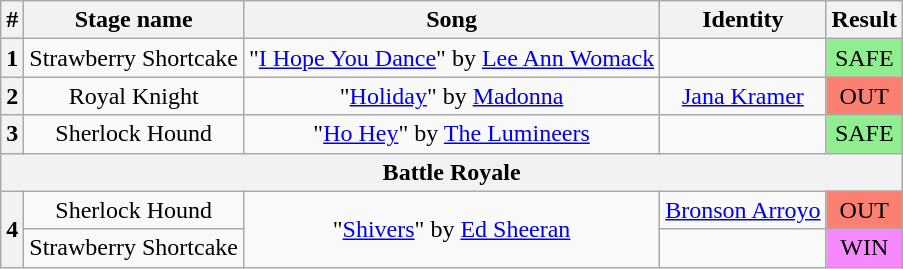<table class="wikitable plainrowheaders"style="text-align: center;">
<tr>
<th>#</th>
<th>Stage name</th>
<th>Song</th>
<th>Identity</th>
<th>Result</th>
</tr>
<tr>
<th>1</th>
<td>Strawberry Shortcake</td>
<td>"<a href='#'>I Hope You Dance</a>" by <a href='#'>Lee Ann Womack</a></td>
<td></td>
<td bgcolor=lightgreen>SAFE</td>
</tr>
<tr>
<th>2</th>
<td>Royal Knight</td>
<td>"<a href='#'>Holiday</a>" by <a href='#'>Madonna</a></td>
<td><a href='#'>Jana Kramer</a></td>
<td bgcolor="salmon">OUT</td>
</tr>
<tr>
<th>3</th>
<td>Sherlock Hound</td>
<td>"<a href='#'>Ho Hey</a>" by <a href='#'>The Lumineers</a></td>
<td></td>
<td bgcolor=lightgreen>SAFE</td>
</tr>
<tr>
<th colspan="5">Battle Royale</th>
</tr>
<tr>
<th rowspan=4>4</th>
<td>Sherlock Hound</td>
<td rowspan="2">"<a href='#'>Shivers</a>" by <a href='#'>Ed Sheeran</a></td>
<td><a href='#'>Bronson Arroyo</a></td>
<td bgcolor="salmon">OUT</td>
</tr>
<tr>
<td>Strawberry Shortcake</td>
<td></td>
<td bgcolor="#F888FD">WIN</td>
</tr>
</table>
